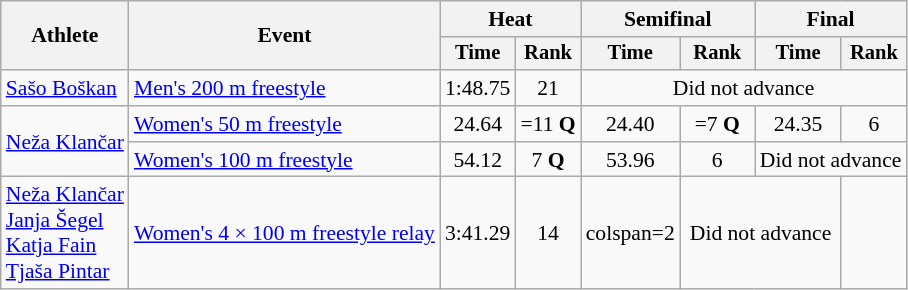<table class=wikitable style="font-size:90%;">
<tr>
<th rowspan=2>Athlete</th>
<th rowspan=2>Event</th>
<th colspan=2>Heat</th>
<th colspan=2>Semifinal</th>
<th colspan=2>Final</th>
</tr>
<tr style=font-size:95%>
<th>Time</th>
<th>Rank</th>
<th>Time</th>
<th>Rank</th>
<th>Time</th>
<th>Rank</th>
</tr>
<tr align=center>
<td align=left><a href='#'>Sašo Boškan</a></td>
<td align=left><a href='#'>Men's 200 m freestyle</a></td>
<td>1:48.75</td>
<td>21</td>
<td colspan="4">Did not advance</td>
</tr>
<tr align=center>
<td align=left rowspan=2><a href='#'>Neža Klančar</a></td>
<td align=left><a href='#'>Women's 50 m freestyle</a></td>
<td>24.64</td>
<td>=11 <strong>Q</strong></td>
<td>24.40</td>
<td>=7 <strong>Q</strong></td>
<td>24.35 <strong></strong></td>
<td>6</td>
</tr>
<tr align=center>
<td align=left><a href='#'>Women's 100 m freestyle</a></td>
<td>54.12</td>
<td>7 <strong>Q</strong></td>
<td>53.96 <strong></strong></td>
<td>6</td>
<td colspan=2>Did not advance</td>
</tr>
<tr align=center>
<td align=left><a href='#'>Neža Klančar</a><br><a href='#'>Janja Šegel</a><br><a href='#'>Katja Fain</a><br><a href='#'>Tjaša Pintar</a></td>
<td align=left><a href='#'>Women's 4 × 100 m freestyle relay</a></td>
<td>3:41.29</td>
<td>14</td>
<td>colspan=2 </td>
<td colspan=2>Did not advance</td>
</tr>
</table>
